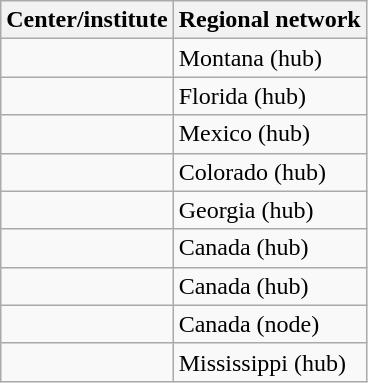<table class="wikitable">
<tr>
<th>Center/institute</th>
<th>Regional network</th>
</tr>
<tr>
<td></td>
<td>Montana (hub)</td>
</tr>
<tr>
<td></td>
<td>Florida (hub)</td>
</tr>
<tr>
<td></td>
<td>Mexico (hub)</td>
</tr>
<tr>
<td></td>
<td>Colorado (hub)</td>
</tr>
<tr>
<td></td>
<td>Georgia (hub)</td>
</tr>
<tr>
<td></td>
<td>Canada (hub)</td>
</tr>
<tr>
<td></td>
<td>Canada (hub)</td>
</tr>
<tr>
<td></td>
<td>Canada (node)</td>
</tr>
<tr>
<td></td>
<td>Mississippi (hub)</td>
</tr>
</table>
